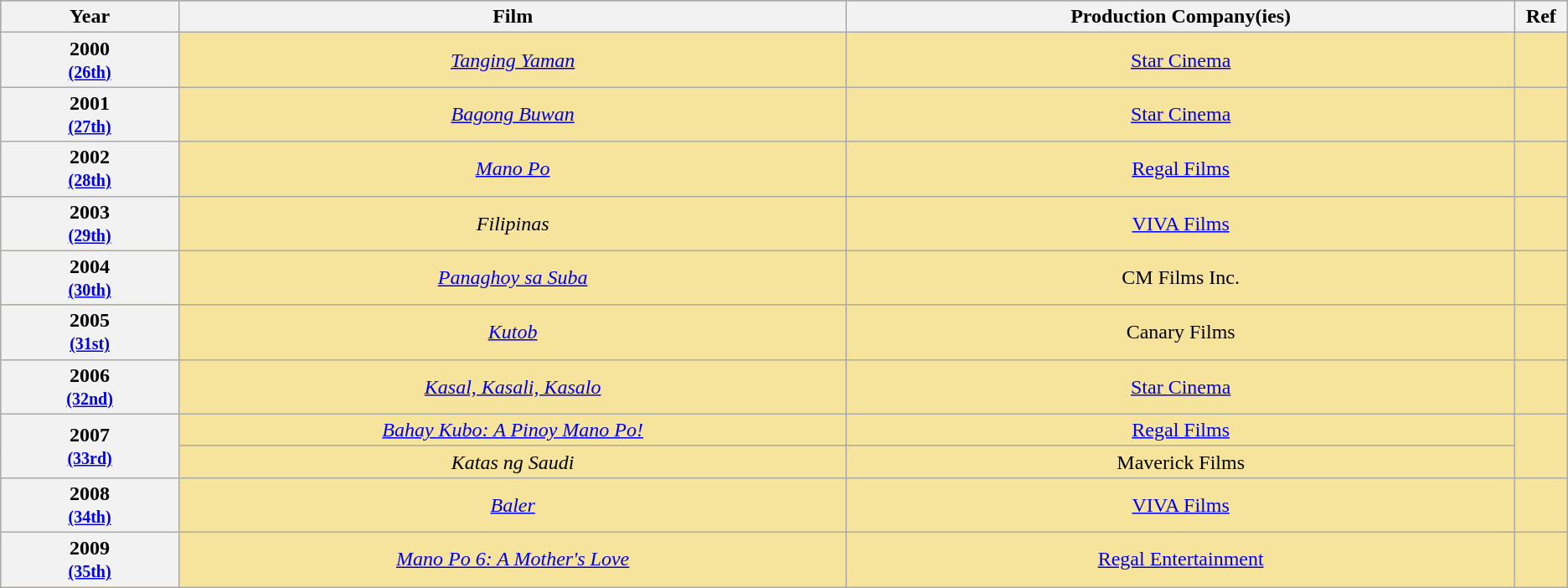<table class="wikitable" rowspan=2 border="2" cellpadding="4" style="text-align: center; background: #f6e39c">
<tr style="background:#bebebe;">
<th scope="col" style="width:8%;">Year</th>
<th scope="col" style="width:30%;">Film</th>
<th scope="col" style="width:30%;">Production Company(ies)</th>
<th scope="col" style="width:2%;">Ref</th>
</tr>
<tr>
<th scope="row" style="text-align:center">2000 <br><small><a href='#'>(26th)</a> </small></th>
<td><em><a href='#'>Tanging Yaman</a></em></td>
<td><a href='#'>Star Cinema</a></td>
<td></td>
</tr>
<tr>
<th scope="row" style="text-align:center">2001 <br><small><a href='#'>(27th)</a> </small></th>
<td><em><a href='#'>Bagong Buwan</a></em></td>
<td><a href='#'>Star Cinema</a></td>
<td></td>
</tr>
<tr>
<th scope="row" style="text-align:center">2002 <br><small><a href='#'>(28th)</a> </small></th>
<td><em><a href='#'>Mano Po</a></em></td>
<td><a href='#'>Regal Films</a></td>
<td></td>
</tr>
<tr>
<th scope="row" style="text-align:center">2003 <br><small><a href='#'>(29th)</a> </small></th>
<td><em>Filipinas</em></td>
<td><a href='#'>VIVA Films</a></td>
<td></td>
</tr>
<tr>
<th scope="row" style="text-align:center">2004 <br><small><a href='#'>(30th)</a> </small></th>
<td><em><a href='#'>Panaghoy sa Suba</a></em></td>
<td>CM Films Inc.</td>
<td></td>
</tr>
<tr>
<th scope="row" style="text-align:center">2005 <br><small><a href='#'>(31st)</a> </small></th>
<td><em><a href='#'>Kutob</a></em></td>
<td>Canary Films</td>
<td></td>
</tr>
<tr>
<th scope="row" style="text-align:center">2006 <br><small><a href='#'>(32nd)</a> </small></th>
<td><em><a href='#'>Kasal, Kasali, Kasalo</a></em></td>
<td><a href='#'>Star Cinema</a></td>
<td></td>
</tr>
<tr>
<th scope="row" style="text-align:center" rowspan=2>2007 <br><small><a href='#'>(33rd)</a> </small></th>
<td><em><a href='#'>Bahay Kubo: A Pinoy Mano Po!</a></em></td>
<td><a href='#'>Regal Films</a></td>
<td rowspan=2></td>
</tr>
<tr>
<td><em>Katas ng Saudi</em></td>
<td>Maverick Films</td>
</tr>
<tr>
<th scope="row" style="text-align:center">2008 <br><small><a href='#'>(34th)</a> </small></th>
<td><em><a href='#'>Baler</a></em></td>
<td><a href='#'>VIVA Films</a></td>
<td></td>
</tr>
<tr>
<th scope="row" style="text-align:center">2009 <br><small><a href='#'>(35th)</a> </small></th>
<td><em><a href='#'>Mano Po 6: A Mother's Love</a></em></td>
<td><a href='#'>Regal Entertainment</a></td>
<td></td>
</tr>
</table>
